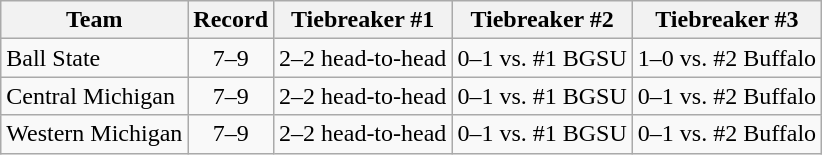<table class="wikitable">
<tr>
<th>Team</th>
<th>Record</th>
<th>Tiebreaker #1</th>
<th>Tiebreaker #2</th>
<th>Tiebreaker #3</th>
</tr>
<tr>
<td>Ball State</td>
<td align=center>7–9</td>
<td align=center>2–2 head-to-head</td>
<td align=center>0–1 vs. #1 BGSU</td>
<td align=center>1–0 vs. #2 Buffalo</td>
</tr>
<tr>
<td>Central Michigan</td>
<td align=center>7–9</td>
<td align=center>2–2 head-to-head</td>
<td align=center>0–1 vs. #1 BGSU</td>
<td align=center>0–1 vs. #2 Buffalo</td>
</tr>
<tr>
<td>Western Michigan</td>
<td align=center>7–9</td>
<td align=center>2–2 head-to-head</td>
<td align=center>0–1 vs. #1 BGSU</td>
<td align=center>0–1 vs. #2 Buffalo</td>
</tr>
</table>
